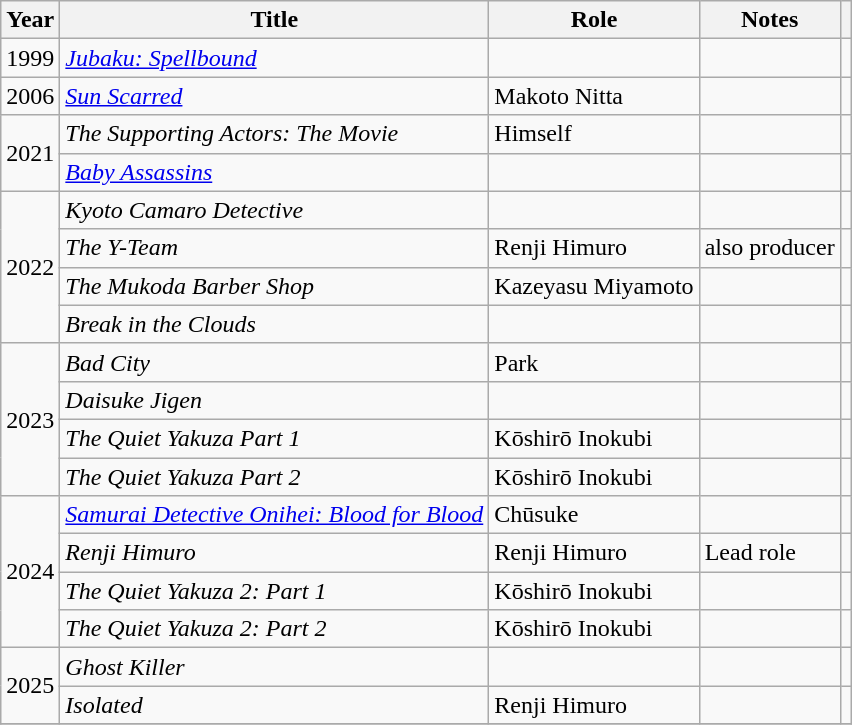<table class="wikitable">
<tr>
<th>Year</th>
<th>Title</th>
<th>Role</th>
<th>Notes</th>
<th></th>
</tr>
<tr>
<td>1999</td>
<td><em><a href='#'>Jubaku: Spellbound</a></em></td>
<td></td>
<td></td>
<td></td>
</tr>
<tr>
<td>2006</td>
<td><em><a href='#'>Sun Scarred</a></em></td>
<td>Makoto Nitta</td>
<td></td>
<td></td>
</tr>
<tr>
<td rowspan="2">2021</td>
<td><em>The Supporting Actors: The Movie</em></td>
<td>Himself</td>
<td></td>
<td></td>
</tr>
<tr>
<td><em><a href='#'>Baby Assassins</a></em></td>
<td></td>
<td></td>
<td></td>
</tr>
<tr>
<td rowspan="4">2022</td>
<td><em>Kyoto Camaro Detective</em></td>
<td></td>
<td></td>
<td></td>
</tr>
<tr>
<td><em>The Y-Team</em></td>
<td>Renji Himuro</td>
<td>also producer</td>
<td></td>
</tr>
<tr>
<td><em>The Mukoda Barber Shop</em></td>
<td>Kazeyasu Miyamoto</td>
<td></td>
<td></td>
</tr>
<tr>
<td><em>Break in the Clouds</em></td>
<td></td>
<td></td>
<td></td>
</tr>
<tr>
<td rowspan=4>2023</td>
<td><em>Bad City</em></td>
<td>Park</td>
<td></td>
<td></td>
</tr>
<tr>
<td><em>Daisuke Jigen</em></td>
<td></td>
<td></td>
<td></td>
</tr>
<tr>
<td><em>The Quiet Yakuza Part 1</em></td>
<td>Kōshirō Inokubi</td>
<td></td>
<td></td>
</tr>
<tr>
<td><em>The Quiet Yakuza Part 2</em></td>
<td>Kōshirō Inokubi</td>
<td></td>
<td></td>
</tr>
<tr>
<td rowspan=4>2024</td>
<td><em><a href='#'>Samurai Detective Onihei: Blood for Blood</a></em></td>
<td>Chūsuke</td>
<td></td>
<td></td>
</tr>
<tr>
<td><em>Renji Himuro</em></td>
<td>Renji Himuro</td>
<td>Lead role</td>
<td></td>
</tr>
<tr>
<td><em>The Quiet Yakuza 2: Part 1</em></td>
<td>Kōshirō Inokubi</td>
<td></td>
<td></td>
</tr>
<tr>
<td><em>The Quiet Yakuza 2: Part 2</em></td>
<td>Kōshirō Inokubi</td>
<td></td>
<td></td>
</tr>
<tr>
<td rowspan=2>2025</td>
<td><em>Ghost Killer</em></td>
<td></td>
<td></td>
<td></td>
</tr>
<tr>
<td><em>Isolated</em></td>
<td>Renji Himuro</td>
<td></td>
<td></td>
</tr>
<tr>
</tr>
</table>
